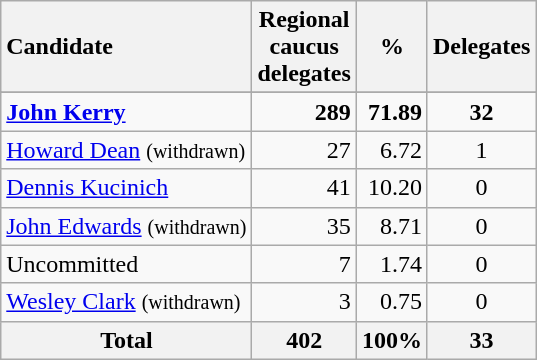<table class="wikitable sortable plainrowheaders" style="text-align:right;">
<tr>
<th style="text-align:left;">Candidate</th>
<th>Regional<br>caucus<br>delegates</th>
<th>%</th>
<th>Delegates</th>
</tr>
<tr>
</tr>
<tr>
<td style="text-align:left;"><strong><a href='#'>John Kerry</a></strong></td>
<td><strong>289</strong></td>
<td><strong>71.89</strong></td>
<td style="text-align:center;"><strong>32</strong></td>
</tr>
<tr>
<td style="text-align:left;"><a href='#'>Howard Dean</a> <small>(withdrawn)</small></td>
<td>27</td>
<td>6.72</td>
<td style="text-align:center;">1</td>
</tr>
<tr>
<td style="text-align:left;"><a href='#'>Dennis Kucinich</a></td>
<td>41</td>
<td>10.20</td>
<td style="text-align:center;">0</td>
</tr>
<tr>
<td style="text-align:left;"><a href='#'>John Edwards</a> <small>(withdrawn)</small></td>
<td>35</td>
<td>8.71</td>
<td style="text-align:center;">0</td>
</tr>
<tr>
<td style="text-align:left;">Uncommitted</td>
<td>7</td>
<td>1.74</td>
<td style="text-align:center;">0</td>
</tr>
<tr>
<td style="text-align:left;"><a href='#'>Wesley Clark</a> <small>(withdrawn)</small></td>
<td>3</td>
<td>0.75</td>
<td style="text-align:center;">0</td>
</tr>
<tr class="sortbottom">
<th>Total</th>
<th>402</th>
<th>100%</th>
<th>33</th>
</tr>
</table>
